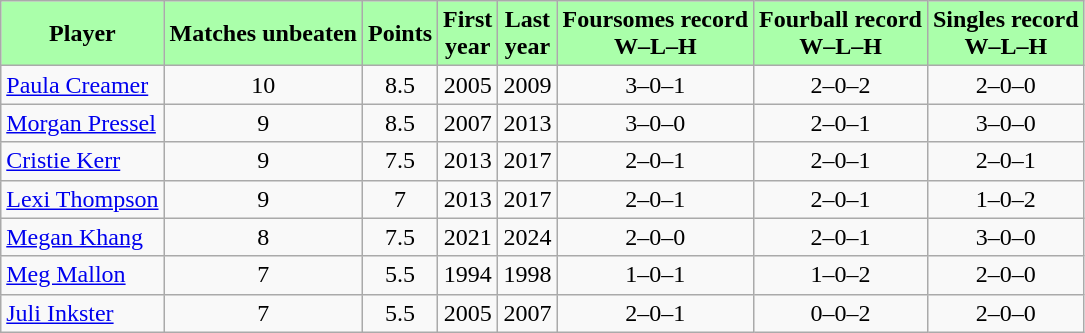<table class="wikitable" style="text-align:center">
<tr style="background:#aaffaa;">
<td><strong>Player</strong></td>
<td><strong>Matches unbeaten</strong></td>
<td><strong>Points</strong></td>
<td><strong>First<br>year</strong></td>
<td><strong>Last<br>year</strong></td>
<td><strong>Foursomes record<br>W–L–H</strong></td>
<td><strong>Fourball record<br>W–L–H</strong></td>
<td><strong>Singles record<br>W–L–H</strong></td>
</tr>
<tr>
<td align=left><a href='#'>Paula Creamer</a></td>
<td>10</td>
<td>8.5</td>
<td>2005</td>
<td>2009</td>
<td>3–0–1</td>
<td>2–0–2</td>
<td>2–0–0</td>
</tr>
<tr>
<td align=left><a href='#'>Morgan Pressel</a></td>
<td>9</td>
<td>8.5</td>
<td>2007</td>
<td>2013</td>
<td>3–0–0</td>
<td>2–0–1</td>
<td>3–0–0</td>
</tr>
<tr>
<td align=left><a href='#'>Cristie Kerr</a></td>
<td>9</td>
<td>7.5</td>
<td>2013</td>
<td>2017</td>
<td>2–0–1</td>
<td>2–0–1</td>
<td>2–0–1</td>
</tr>
<tr>
<td align=left><a href='#'>Lexi Thompson</a></td>
<td>9</td>
<td>7</td>
<td>2013</td>
<td>2017</td>
<td>2–0–1</td>
<td>2–0–1</td>
<td>1–0–2</td>
</tr>
<tr>
<td align=left><a href='#'>Megan Khang</a></td>
<td>8</td>
<td>7.5</td>
<td>2021</td>
<td>2024</td>
<td>2–0–0</td>
<td>2–0–1</td>
<td>3–0–0</td>
</tr>
<tr>
<td align=left><a href='#'>Meg Mallon</a></td>
<td>7</td>
<td>5.5</td>
<td>1994</td>
<td>1998</td>
<td>1–0–1</td>
<td>1–0–2</td>
<td>2–0–0</td>
</tr>
<tr>
<td align=left><a href='#'>Juli Inkster</a></td>
<td>7</td>
<td>5.5</td>
<td>2005</td>
<td>2007</td>
<td>2–0–1</td>
<td>0–0–2</td>
<td>2–0–0</td>
</tr>
</table>
